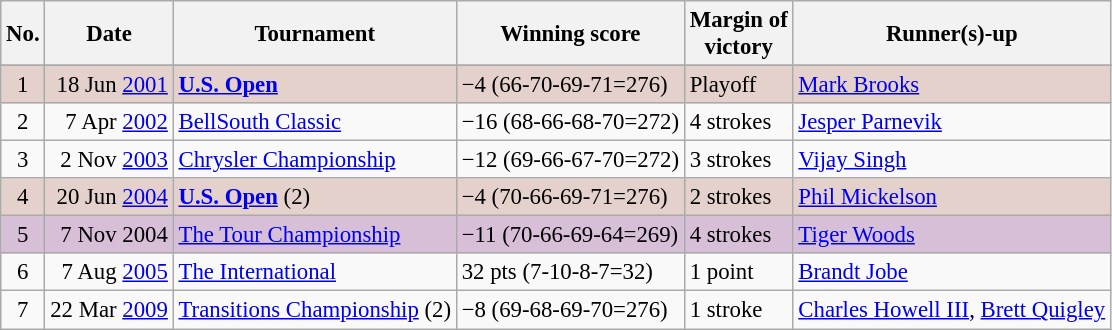<table class="wikitable" style="font-size:95%;">
<tr>
<th>No.</th>
<th>Date</th>
<th>Tournament</th>
<th>Winning score</th>
<th>Margin of<br>victory</th>
<th>Runner(s)-up</th>
</tr>
<tr>
</tr>
<tr style="background:#e5d1cb;">
<td align=center>1</td>
<td align=right>18 Jun <a href='#'>2001</a></td>
<td><strong><a href='#'>U.S. Open</a></strong></td>
<td>−4 (66-70-69-71=276)</td>
<td>Playoff</td>
<td> <a href='#'>Mark Brooks</a></td>
</tr>
<tr>
<td align=center>2</td>
<td align=right>7 Apr <a href='#'>2002</a></td>
<td><a href='#'>BellSouth Classic</a></td>
<td>−16 (68-66-68-70=272)</td>
<td>4 strokes</td>
<td> <a href='#'>Jesper Parnevik</a></td>
</tr>
<tr>
<td align=center>3</td>
<td align=right>2 Nov <a href='#'>2003</a></td>
<td><a href='#'>Chrysler Championship</a></td>
<td>−12 (69-66-67-70=272)</td>
<td>3 strokes</td>
<td> <a href='#'>Vijay Singh</a></td>
</tr>
<tr style="background:#e5d1cb;">
<td align=center>4</td>
<td align=right>20 Jun <a href='#'>2004</a></td>
<td><strong><a href='#'>U.S. Open</a></strong> (2)</td>
<td>−4 (70-66-69-71=276)</td>
<td>2 strokes</td>
<td> <a href='#'>Phil Mickelson</a></td>
</tr>
<tr style="background:thistle;">
<td align=center>5</td>
<td align=right>7 Nov 2004</td>
<td><a href='#'>The Tour Championship</a></td>
<td>−11 (70-66-69-64=269)</td>
<td>4 strokes</td>
<td> <a href='#'>Tiger Woods</a></td>
</tr>
<tr>
<td align=center>6</td>
<td align=right>7 Aug <a href='#'>2005</a></td>
<td><a href='#'>The International</a></td>
<td>32 pts (7-10-8-7=32)</td>
<td>1 point</td>
<td> <a href='#'>Brandt Jobe</a></td>
</tr>
<tr>
<td align=center>7</td>
<td align=right>22 Mar <a href='#'>2009</a></td>
<td><a href='#'>Transitions Championship</a> (2)</td>
<td>−8 (69-68-69-70=276)</td>
<td>1 stroke</td>
<td> <a href='#'>Charles Howell III</a>,  <a href='#'>Brett Quigley</a></td>
</tr>
</table>
